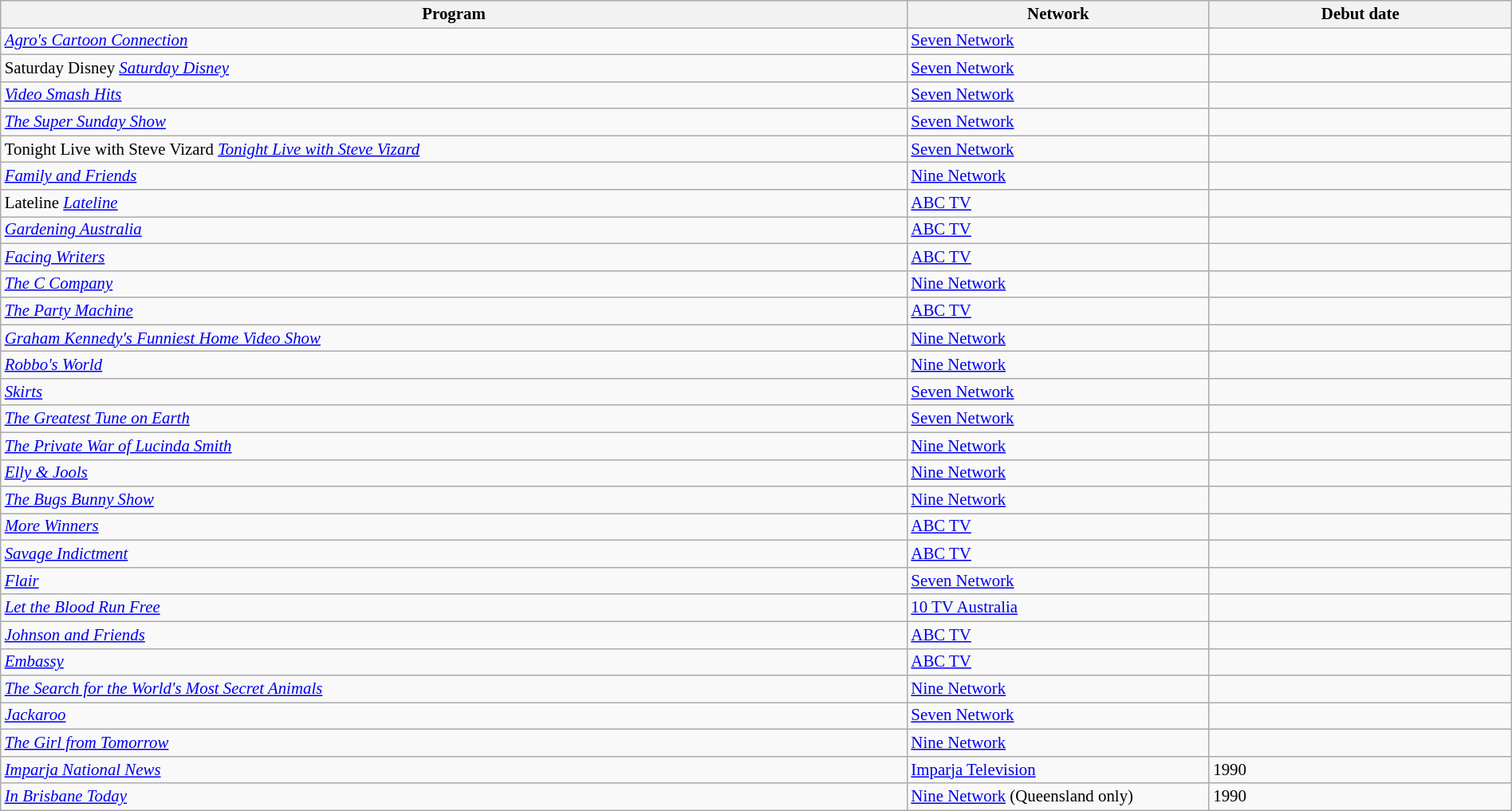<table class="wikitable sortable" width="100%" style="font-size:87%;">
<tr bgcolor="#efefef">
<th width=60%>Program</th>
<th width=20%>Network</th>
<th width=20%>Debut date</th>
</tr>
<tr>
<td><em><a href='#'>Agro's Cartoon Connection</a></em></td>
<td><a href='#'>Seven Network</a></td>
<td></td>
</tr>
<tr>
<td><span>Saturday Disney</span> <em><a href='#'>Saturday Disney</a></em></td>
<td><a href='#'>Seven Network</a></td>
<td></td>
</tr>
<tr>
<td><em><a href='#'>Video Smash Hits</a></em></td>
<td><a href='#'>Seven Network</a></td>
<td></td>
</tr>
<tr>
<td><em><a href='#'>The Super Sunday Show</a></em></td>
<td><a href='#'>Seven Network</a></td>
<td></td>
</tr>
<tr>
<td><span>Tonight Live with Steve Vizard</span> <em><a href='#'>Tonight Live with Steve Vizard</a></em></td>
<td><a href='#'>Seven Network</a></td>
<td></td>
</tr>
<tr>
<td><em><a href='#'>Family and Friends</a></em></td>
<td><a href='#'>Nine Network</a></td>
<td></td>
</tr>
<tr>
<td><span>Lateline</span> <em><a href='#'>Lateline</a></em></td>
<td><a href='#'>ABC TV</a></td>
<td></td>
</tr>
<tr>
<td><em><a href='#'>Gardening Australia</a></em></td>
<td><a href='#'>ABC TV</a></td>
<td></td>
</tr>
<tr>
<td><em><a href='#'>Facing Writers</a></em></td>
<td><a href='#'>ABC TV</a></td>
<td></td>
</tr>
<tr>
<td><em><a href='#'>The C Company</a></em></td>
<td><a href='#'>Nine Network</a></td>
<td></td>
</tr>
<tr>
<td><em><a href='#'>The Party Machine</a></em></td>
<td><a href='#'>ABC TV</a></td>
<td></td>
</tr>
<tr>
<td><em><a href='#'>Graham Kennedy's Funniest Home Video Show</a></em></td>
<td><a href='#'>Nine Network</a></td>
<td></td>
</tr>
<tr>
<td><em><a href='#'>Robbo's World</a></em></td>
<td><a href='#'>Nine Network</a></td>
<td></td>
</tr>
<tr>
<td><em><a href='#'>Skirts</a></em></td>
<td><a href='#'>Seven Network</a></td>
<td></td>
</tr>
<tr>
<td><em><a href='#'>The Greatest Tune on Earth</a></em></td>
<td><a href='#'>Seven Network</a></td>
<td></td>
</tr>
<tr>
<td><em><a href='#'>The Private War of Lucinda Smith</a></em></td>
<td><a href='#'>Nine Network</a></td>
<td></td>
</tr>
<tr>
<td><em><a href='#'>Elly & Jools</a></em></td>
<td><a href='#'>Nine Network</a></td>
<td></td>
</tr>
<tr>
<td><em><a href='#'>The Bugs Bunny Show</a></em></td>
<td><a href='#'>Nine Network</a></td>
<td></td>
</tr>
<tr>
<td><em><a href='#'>More Winners</a></em></td>
<td><a href='#'>ABC TV</a></td>
<td></td>
</tr>
<tr>
<td><em><a href='#'>Savage Indictment</a></em></td>
<td><a href='#'>ABC TV</a></td>
<td></td>
</tr>
<tr>
<td><em><a href='#'>Flair</a></em></td>
<td><a href='#'>Seven Network</a></td>
<td></td>
</tr>
<tr>
<td><em><a href='#'>Let the Blood Run Free</a></em></td>
<td><a href='#'>10 TV Australia</a></td>
<td></td>
</tr>
<tr>
<td><em><a href='#'>Johnson and Friends</a></em></td>
<td><a href='#'>ABC TV</a></td>
<td></td>
</tr>
<tr>
<td><em><a href='#'>Embassy</a></em></td>
<td><a href='#'>ABC TV</a></td>
<td></td>
</tr>
<tr>
<td><em><a href='#'>The Search for the World's Most Secret Animals</a></em></td>
<td><a href='#'>Nine Network</a></td>
<td></td>
</tr>
<tr>
<td><em><a href='#'>Jackaroo</a></em></td>
<td><a href='#'>Seven Network</a></td>
<td></td>
</tr>
<tr>
<td><em><a href='#'>The Girl from Tomorrow</a></em></td>
<td><a href='#'>Nine Network</a></td>
<td></td>
</tr>
<tr>
<td><em><a href='#'>Imparja National News</a></em></td>
<td><a href='#'>Imparja Television</a></td>
<td>1990</td>
</tr>
<tr>
<td><em><a href='#'>In Brisbane Today</a></em></td>
<td><a href='#'>Nine Network</a> (Queensland only)</td>
<td>1990</td>
</tr>
</table>
